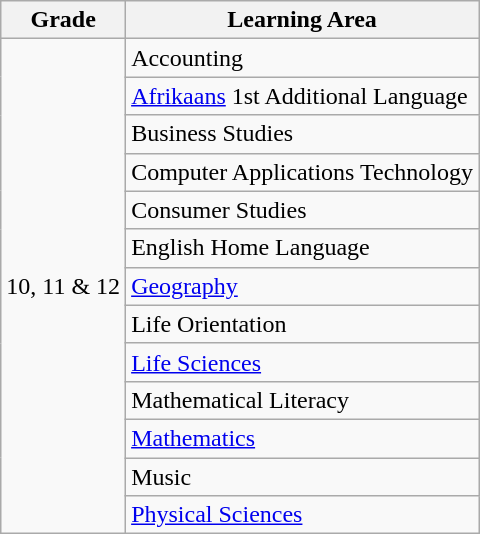<table class="wikitable">
<tr>
<th>Grade</th>
<th>Learning Area</th>
</tr>
<tr>
<td rowspan="13">10, 11 & 12</td>
<td>Accounting</td>
</tr>
<tr>
<td><a href='#'>Afrikaans</a> 1st Additional Language</td>
</tr>
<tr>
<td>Business Studies</td>
</tr>
<tr>
<td>Computer Applications Technology</td>
</tr>
<tr>
<td>Consumer Studies</td>
</tr>
<tr>
<td>English Home Language</td>
</tr>
<tr>
<td><a href='#'>Geography</a></td>
</tr>
<tr>
<td>Life Orientation</td>
</tr>
<tr>
<td><a href='#'>Life Sciences</a></td>
</tr>
<tr>
<td>Mathematical Literacy</td>
</tr>
<tr>
<td><a href='#'>Mathematics</a></td>
</tr>
<tr>
<td>Music</td>
</tr>
<tr>
<td><a href='#'>Physical Sciences</a></td>
</tr>
</table>
